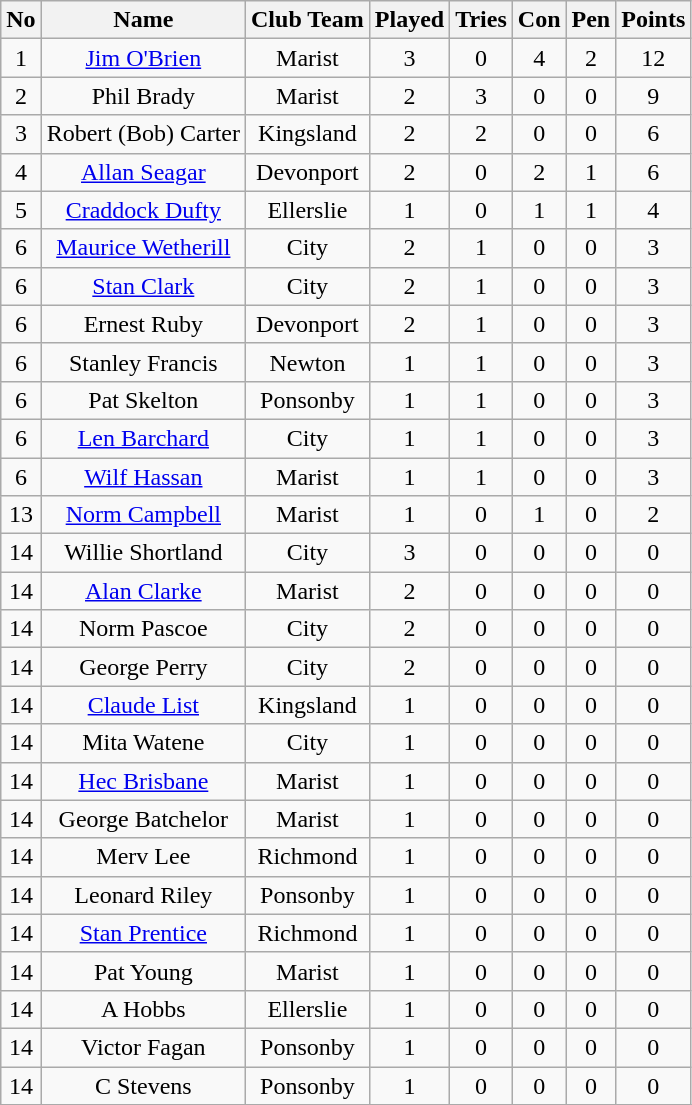<table class="wikitable sortable" style="text-align: center;">
<tr>
<th>No</th>
<th>Name</th>
<th>Club Team</th>
<th>Played</th>
<th>Tries</th>
<th>Con</th>
<th>Pen</th>
<th>Points</th>
</tr>
<tr>
<td>1</td>
<td><a href='#'>Jim O'Brien</a></td>
<td>Marist</td>
<td>3</td>
<td>0</td>
<td>4</td>
<td>2</td>
<td>12</td>
</tr>
<tr>
<td>2</td>
<td>Phil Brady</td>
<td>Marist</td>
<td>2</td>
<td>3</td>
<td>0</td>
<td>0</td>
<td>9</td>
</tr>
<tr>
<td>3</td>
<td>Robert (Bob) Carter</td>
<td>Kingsland</td>
<td>2</td>
<td>2</td>
<td>0</td>
<td>0</td>
<td>6</td>
</tr>
<tr>
<td>4</td>
<td><a href='#'>Allan Seagar</a></td>
<td>Devonport</td>
<td>2</td>
<td>0</td>
<td>2</td>
<td>1</td>
<td>6</td>
</tr>
<tr>
<td>5</td>
<td><a href='#'>Craddock Dufty</a></td>
<td>Ellerslie</td>
<td>1</td>
<td>0</td>
<td>1</td>
<td>1</td>
<td>4</td>
</tr>
<tr>
<td>6</td>
<td><a href='#'>Maurice Wetherill</a></td>
<td>City</td>
<td>2</td>
<td>1</td>
<td>0</td>
<td>0</td>
<td>3</td>
</tr>
<tr>
<td>6</td>
<td><a href='#'>Stan Clark</a></td>
<td>City</td>
<td>2</td>
<td>1</td>
<td>0</td>
<td>0</td>
<td>3</td>
</tr>
<tr>
<td>6</td>
<td>Ernest Ruby</td>
<td>Devonport</td>
<td>2</td>
<td>1</td>
<td>0</td>
<td>0</td>
<td>3</td>
</tr>
<tr>
<td>6</td>
<td>Stanley Francis</td>
<td>Newton</td>
<td>1</td>
<td>1</td>
<td>0</td>
<td>0</td>
<td>3</td>
</tr>
<tr>
<td>6</td>
<td>Pat Skelton</td>
<td>Ponsonby</td>
<td>1</td>
<td>1</td>
<td>0</td>
<td>0</td>
<td>3</td>
</tr>
<tr>
<td>6</td>
<td><a href='#'>Len Barchard</a></td>
<td>City</td>
<td>1</td>
<td>1</td>
<td>0</td>
<td>0</td>
<td>3</td>
</tr>
<tr>
<td>6</td>
<td><a href='#'>Wilf Hassan</a></td>
<td>Marist</td>
<td>1</td>
<td>1</td>
<td>0</td>
<td>0</td>
<td>3</td>
</tr>
<tr>
<td>13</td>
<td><a href='#'>Norm Campbell</a></td>
<td>Marist</td>
<td>1</td>
<td>0</td>
<td>1</td>
<td>0</td>
<td>2</td>
</tr>
<tr>
<td>14</td>
<td>Willie Shortland</td>
<td>City</td>
<td>3</td>
<td>0</td>
<td>0</td>
<td>0</td>
<td>0</td>
</tr>
<tr>
<td>14</td>
<td><a href='#'>Alan Clarke</a></td>
<td>Marist</td>
<td>2</td>
<td>0</td>
<td>0</td>
<td>0</td>
<td>0</td>
</tr>
<tr>
<td>14</td>
<td>Norm Pascoe</td>
<td>City</td>
<td>2</td>
<td>0</td>
<td>0</td>
<td>0</td>
<td>0</td>
</tr>
<tr>
<td>14</td>
<td>George Perry</td>
<td>City</td>
<td>2</td>
<td>0</td>
<td>0</td>
<td>0</td>
<td>0</td>
</tr>
<tr>
<td>14</td>
<td><a href='#'>Claude List</a></td>
<td>Kingsland</td>
<td>1</td>
<td>0</td>
<td>0</td>
<td>0</td>
<td>0</td>
</tr>
<tr>
<td>14</td>
<td>Mita Watene</td>
<td>City</td>
<td>1</td>
<td>0</td>
<td>0</td>
<td>0</td>
<td>0</td>
</tr>
<tr>
<td>14</td>
<td><a href='#'>Hec Brisbane</a></td>
<td>Marist</td>
<td>1</td>
<td>0</td>
<td>0</td>
<td>0</td>
<td>0</td>
</tr>
<tr>
<td>14</td>
<td>George Batchelor</td>
<td>Marist</td>
<td>1</td>
<td>0</td>
<td>0</td>
<td>0</td>
<td>0</td>
</tr>
<tr>
<td>14</td>
<td>Merv Lee</td>
<td>Richmond</td>
<td>1</td>
<td>0</td>
<td>0</td>
<td>0</td>
<td>0</td>
</tr>
<tr>
<td>14</td>
<td>Leonard Riley</td>
<td>Ponsonby</td>
<td>1</td>
<td>0</td>
<td>0</td>
<td>0</td>
<td>0</td>
</tr>
<tr>
<td>14</td>
<td><a href='#'>Stan Prentice</a></td>
<td>Richmond</td>
<td>1</td>
<td>0</td>
<td>0</td>
<td>0</td>
<td>0</td>
</tr>
<tr>
<td>14</td>
<td>Pat Young</td>
<td>Marist</td>
<td>1</td>
<td>0</td>
<td>0</td>
<td>0</td>
<td>0</td>
</tr>
<tr>
<td>14</td>
<td>A Hobbs</td>
<td>Ellerslie</td>
<td>1</td>
<td>0</td>
<td>0</td>
<td>0</td>
<td>0</td>
</tr>
<tr>
<td>14</td>
<td>Victor Fagan</td>
<td>Ponsonby</td>
<td>1</td>
<td>0</td>
<td>0</td>
<td>0</td>
<td>0</td>
</tr>
<tr>
<td>14</td>
<td>C Stevens</td>
<td>Ponsonby</td>
<td>1</td>
<td>0</td>
<td>0</td>
<td>0</td>
<td>0</td>
</tr>
<tr>
</tr>
</table>
